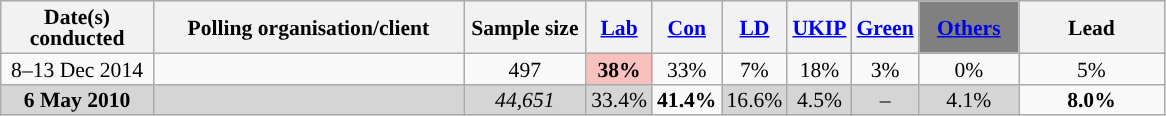<table class="wikitable sortable" style="text-align:center;font-size:90%;line-height:14px">
<tr>
<th ! style="width:95px;">Date(s)<br>conducted</th>
<th style="width:200px;">Polling organisation/client</th>
<th class="unsortable" style="width:75px;">Sample size</th>
<th class="unsortable" style="background:"><a href='#'><span>Lab</span></a></th>
<th class="unsortable" style="background:"><a href='#'><span>Con</span></a></th>
<th class="unsortable" style="background:"><a href='#'><span>LD</span></a></th>
<th class="unsortable" style="background:"><a href='#'><span>UKIP</span></a></th>
<th class="unsortable" style="background:"><a href='#'><span>Green</span></a></th>
<th class="unsortable" style="background:gray; width:60px;"><a href='#'><span>Others</span></a></th>
<th class="unsortable" style="width:90px;">Lead</th>
</tr>
<tr>
<td>8–13 Dec 2014</td>
<td></td>
<td>497</td>
<td style="background:#F8C1BE"><strong>38%</strong></td>
<td>33%</td>
<td>7%</td>
<td>18%</td>
<td>3%</td>
<td>0%</td>
<td style="background:">5%</td>
</tr>
<tr>
<td style="background:#D5D5D5"><strong>6 May 2010</strong></td>
<td style="background:#D5D5D5"></td>
<td style="background:#D5D5D5"><em>44,651</em></td>
<td style="background:#D5D5D5">33.4%</td>
<td style="background:"><strong>41.4%</strong></td>
<td style="background:#D5D5D5">16.6%</td>
<td style="background:#D5D5D5">4.5%</td>
<td style="background:#D5D5D5">–</td>
<td style="background:#D5D5D5">4.1%</td>
<td style="background:"><strong>8.0% </strong></td>
</tr>
</table>
